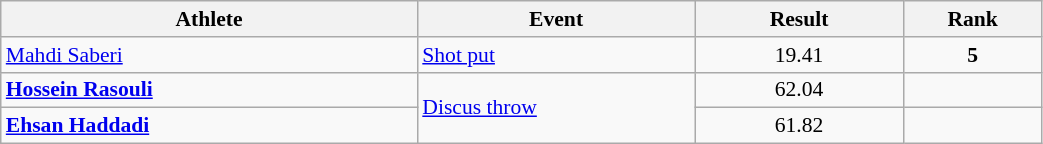<table class="wikitable" width="55%" style="text-align:center; font-size:90%">
<tr>
<th width="30%">Athlete</th>
<th width="20%">Event</th>
<th width="15%">Result</th>
<th width="10%">Rank</th>
</tr>
<tr>
<td align="left"><a href='#'>Mahdi Saberi</a></td>
<td align="left"><a href='#'>Shot put</a></td>
<td>19.41</td>
<td><strong>5</strong></td>
</tr>
<tr>
<td align="left"><strong><a href='#'>Hossein Rasouli</a></strong></td>
<td rowspan=2 align="left"><a href='#'>Discus throw</a></td>
<td>62.04</td>
<td></td>
</tr>
<tr>
<td align="left"><strong><a href='#'>Ehsan Haddadi</a></strong></td>
<td>61.82</td>
<td></td>
</tr>
</table>
